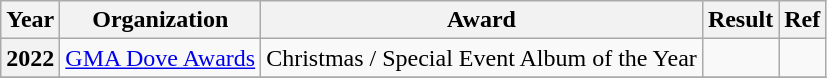<table class="wikitable plainrowheaders">
<tr>
<th>Year</th>
<th>Organization</th>
<th>Award</th>
<th>Result</th>
<th>Ref</th>
</tr>
<tr>
<th scope="row">2022</th>
<td><a href='#'>GMA Dove Awards</a></td>
<td>Christmas / Special Event Album of the Year</td>
<td></td>
<td></td>
</tr>
<tr>
</tr>
</table>
